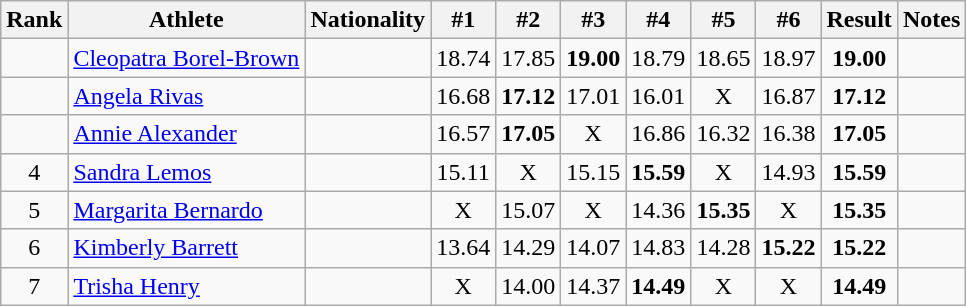<table class="wikitable sortable" style="text-align:center">
<tr>
<th>Rank</th>
<th>Athlete</th>
<th>Nationality</th>
<th>#1</th>
<th>#2</th>
<th>#3</th>
<th>#4</th>
<th>#5</th>
<th>#6</th>
<th>Result</th>
<th>Notes</th>
</tr>
<tr>
<td></td>
<td align=left><a href='#'>Cleopatra Borel-Brown</a></td>
<td align=left></td>
<td>18.74</td>
<td>17.85</td>
<td><strong>19.00</strong></td>
<td>18.79</td>
<td>18.65</td>
<td>18.97</td>
<td><strong>19.00</strong></td>
<td></td>
</tr>
<tr>
<td></td>
<td align=left><a href='#'>Angela Rivas</a></td>
<td align=left></td>
<td>16.68</td>
<td><strong>17.12</strong></td>
<td>17.01</td>
<td>16.01</td>
<td>X</td>
<td>16.87</td>
<td><strong>17.12</strong></td>
<td></td>
</tr>
<tr>
<td></td>
<td align=left><a href='#'>Annie Alexander</a></td>
<td align=left></td>
<td>16.57</td>
<td><strong>17.05</strong></td>
<td>X</td>
<td>16.86</td>
<td>16.32</td>
<td>16.38</td>
<td><strong>17.05</strong></td>
<td></td>
</tr>
<tr>
<td>4</td>
<td align=left><a href='#'>Sandra Lemos</a></td>
<td align=left></td>
<td>15.11</td>
<td>X</td>
<td>15.15</td>
<td><strong>15.59</strong></td>
<td>X</td>
<td>14.93</td>
<td><strong>15.59</strong></td>
<td></td>
</tr>
<tr>
<td>5</td>
<td align=left><a href='#'>Margarita Bernardo</a></td>
<td align=left></td>
<td>X</td>
<td>15.07</td>
<td>X</td>
<td>14.36</td>
<td><strong>15.35</strong></td>
<td>X</td>
<td><strong>15.35</strong></td>
<td></td>
</tr>
<tr>
<td>6</td>
<td align=left><a href='#'>Kimberly Barrett</a></td>
<td align=left></td>
<td>13.64</td>
<td>14.29</td>
<td>14.07</td>
<td>14.83</td>
<td>14.28</td>
<td><strong>15.22</strong></td>
<td><strong>15.22</strong></td>
<td></td>
</tr>
<tr>
<td>7</td>
<td align=left><a href='#'>Trisha Henry</a></td>
<td align=left></td>
<td>X</td>
<td>14.00</td>
<td>14.37</td>
<td><strong>14.49</strong></td>
<td>X</td>
<td>X</td>
<td><strong>14.49</strong></td>
<td></td>
</tr>
</table>
